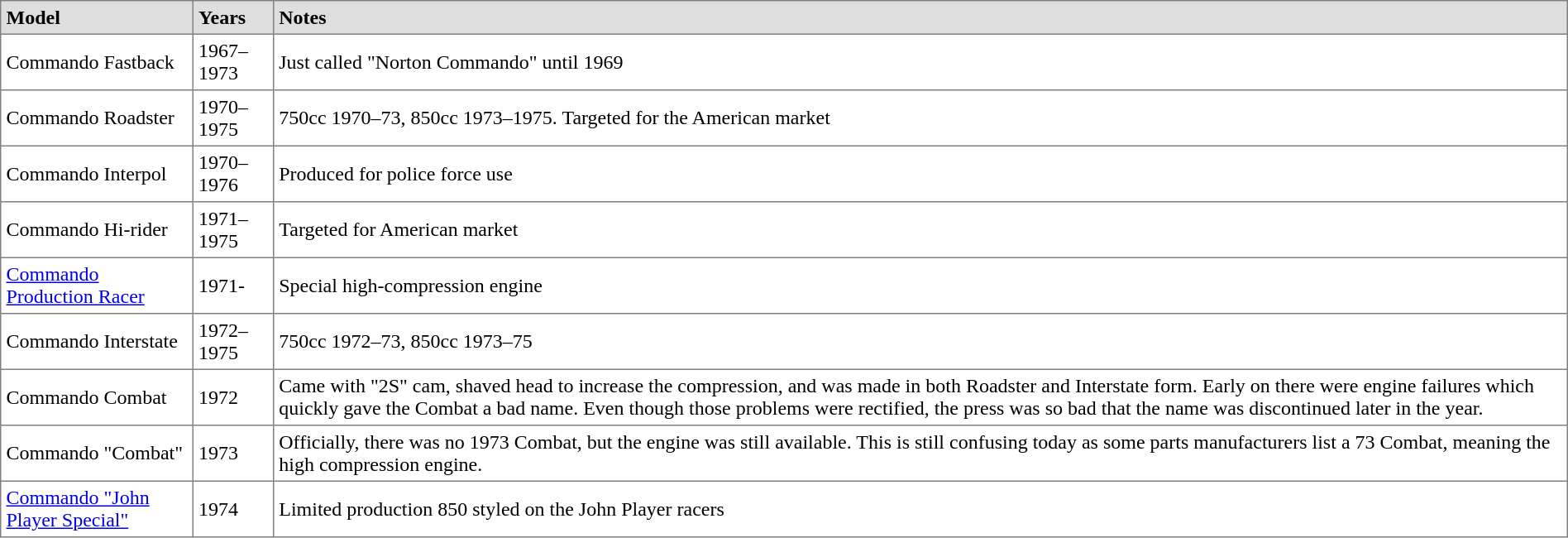<table class="toccolours" border="1" cellpadding="4" style="border-collapse:collapse">
<tr style="background:#dedede;">
<td><strong>Model</strong></td>
<td><strong>Years</strong></td>
<td><strong>Notes</strong></td>
</tr>
<tr>
<td>Commando Fastback</td>
<td>1967–1973</td>
<td>Just called "Norton Commando" until 1969</td>
</tr>
<tr>
<td>Commando Roadster</td>
<td>1970–1975</td>
<td>750cc 1970–73, 850cc 1973–1975. Targeted for the American market</td>
</tr>
<tr>
<td>Commando Interpol</td>
<td>1970–1976</td>
<td>Produced for police force use</td>
</tr>
<tr>
<td>Commando Hi-rider</td>
<td>1971–1975</td>
<td>Targeted for American market</td>
</tr>
<tr>
<td><a href='#'>Commando Production Racer</a></td>
<td>1971-</td>
<td>Special high-compression engine</td>
</tr>
<tr>
<td>Commando Interstate</td>
<td>1972–1975</td>
<td>750cc 1972–73, 850cc 1973–75</td>
</tr>
<tr>
<td>Commando Combat</td>
<td>1972</td>
<td>Came with "2S" cam, shaved head to increase the compression, and was made in both Roadster and Interstate form.  Early on there were engine failures which quickly gave the Combat a bad name.  Even though those problems were rectified, the press was so bad that the name was discontinued later in the year.</td>
</tr>
<tr>
<td>Commando "Combat"</td>
<td>1973</td>
<td>Officially, there was no 1973 Combat, but the engine was still available.  This is still confusing today as some parts manufacturers list a 73 Combat, meaning the high compression engine.</td>
</tr>
<tr>
<td><a href='#'>Commando "John Player Special"</a></td>
<td>1974</td>
<td>Limited production 850 styled on the John Player racers</td>
</tr>
</table>
